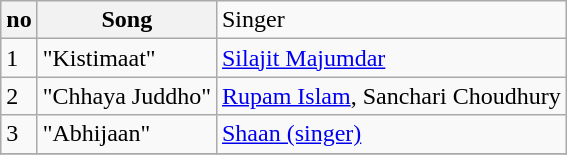<table class="wikitable">
<tr>
<th>no</th>
<th>Song</th>
<td>Singer</td>
</tr>
<tr>
<td>1</td>
<td>"Kistimaat"</td>
<td><a href='#'>Silajit Majumdar</a></td>
</tr>
<tr>
<td>2</td>
<td>"Chhaya Juddho"</td>
<td><a href='#'>Rupam Islam</a>, Sanchari Choudhury</td>
</tr>
<tr>
<td>3</td>
<td>"Abhijaan"</td>
<td><a href='#'>Shaan (singer)</a></td>
</tr>
<tr>
</tr>
</table>
